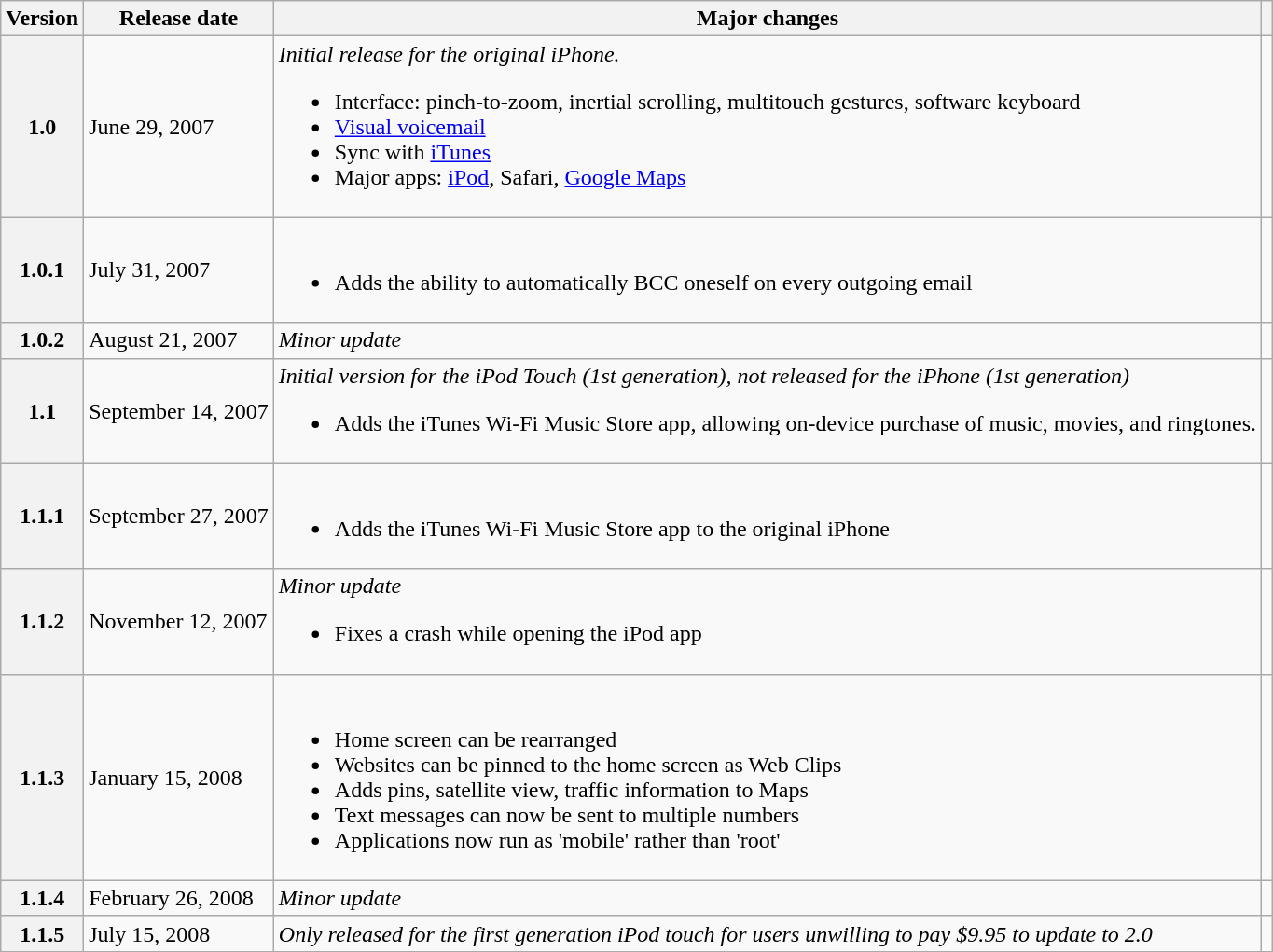<table class="wikitable col4center" style="font-size:100%">
<tr>
<th scope="col">Version</th>
<th scope="col">Release date</th>
<th scope="col">Major changes</th>
<th scope="col"></th>
</tr>
<tr>
<th scope="row">1.0</th>
<td>June 29, 2007</td>
<td><em>Initial release for the original iPhone.</em><br><ul><li>Interface: pinch-to-zoom, inertial scrolling, multitouch gestures, software keyboard</li><li><a href='#'>Visual voicemail</a></li><li>Sync with <a href='#'>iTunes</a></li><li>Major apps: <a href='#'>iPod</a>, Safari, <a href='#'>Google Maps</a></li></ul></td>
<td></td>
</tr>
<tr>
<th scope="row">1.0.1</th>
<td>July 31, 2007</td>
<td><br><ul><li>Adds the ability to automatically BCC oneself on every outgoing email</li></ul></td>
<td></td>
</tr>
<tr>
<th scope="row">1.0.2</th>
<td>August 21, 2007</td>
<td><em>Minor update</em></td>
<td></td>
</tr>
<tr>
<th scope="row">1.1</th>
<td>September 14, 2007</td>
<td><em>Initial version for the iPod Touch (1st generation), not released for the iPhone (1st generation)</em><br><ul><li>Adds the iTunes Wi-Fi Music Store app, allowing on-device purchase of music, movies, and ringtones.</li></ul></td>
<td></td>
</tr>
<tr>
<th scope="row">1.1.1</th>
<td>September 27, 2007</td>
<td><br><ul><li>Adds the iTunes Wi-Fi Music Store app to the original iPhone</li></ul></td>
<td></td>
</tr>
<tr>
<th scope="row">1.1.2</th>
<td>November 12, 2007</td>
<td><em>Minor update</em><br><ul><li>Fixes a crash while opening the iPod app</li></ul></td>
<td></td>
</tr>
<tr>
<th scope="row">1.1.3</th>
<td>January 15, 2008</td>
<td><br><ul><li>Home screen can be rearranged</li><li>Websites can be pinned to the home screen as Web Clips</li><li>Adds pins, satellite view, traffic information to Maps</li><li>Text messages can now be sent to multiple numbers</li><li>Applications now run as 'mobile' rather than 'root'</li></ul></td>
<td></td>
</tr>
<tr>
<th scope="row">1.1.4</th>
<td>February 26, 2008</td>
<td><em>Minor update</em></td>
<td></td>
</tr>
<tr>
<th scope="row">1.1.5</th>
<td>July 15, 2008</td>
<td><em>Only released for the first generation iPod touch for users unwilling to pay $9.95 to update to 2.0</em></td>
<td></td>
</tr>
</table>
